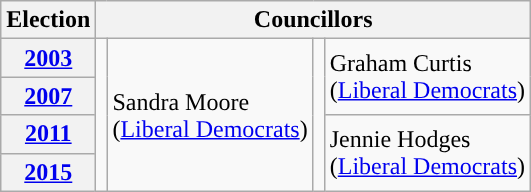<table class="wikitable">
<tr>
<th>Election</th>
<th colspan="4">Councillors</th>
</tr>
<tr>
<th><a href='#'>2003</a></th>
<td rowspan="4" style="background-color: "></td>
<td rowspan="4">Sandra Moore<br>(<a href='#'>Liberal Democrats</a>)</td>
<td rowspan="4" style="background-color: "></td>
<td rowspan="2">Graham Curtis<br>(<a href='#'>Liberal Democrats</a>)</td>
</tr>
<tr>
<th><a href='#'>2007</a></th>
</tr>
<tr>
<th><a href='#'>2011</a></th>
<td rowspan="2">Jennie Hodges<br>(<a href='#'>Liberal Democrats</a>)</td>
</tr>
<tr>
<th><a href='#'>2015</a></th>
</tr>
</table>
